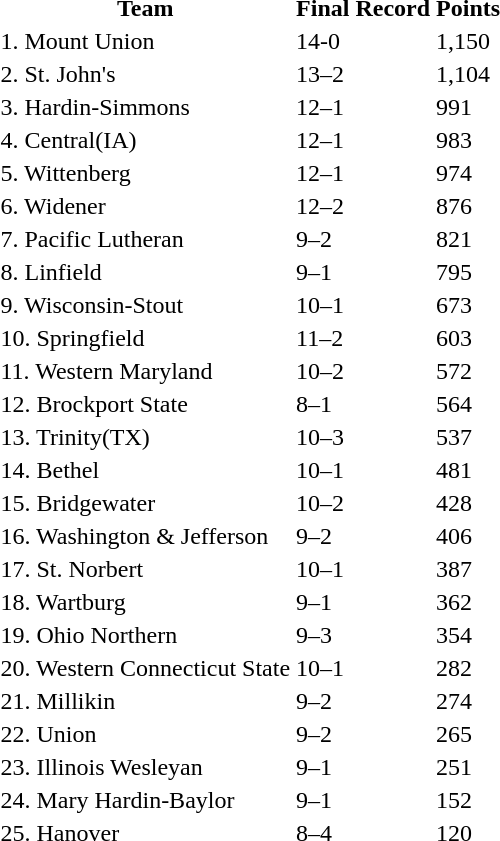<table>
<tr>
<th>Team</th>
<th>Final Record</th>
<th>Points</th>
</tr>
<tr>
<td>1. Mount Union</td>
<td>14-0</td>
<td>1,150</td>
</tr>
<tr>
<td>2. St. John's</td>
<td>13–2</td>
<td>1,104</td>
</tr>
<tr>
<td>3. Hardin-Simmons</td>
<td>12–1</td>
<td>991</td>
</tr>
<tr>
<td>4. Central(IA)</td>
<td>12–1</td>
<td>983</td>
</tr>
<tr>
<td>5. Wittenberg</td>
<td>12–1</td>
<td>974</td>
</tr>
<tr>
<td>6. Widener</td>
<td>12–2</td>
<td>876</td>
</tr>
<tr>
<td>7. Pacific Lutheran</td>
<td>9–2</td>
<td>821</td>
</tr>
<tr>
<td>8. Linfield</td>
<td>9–1</td>
<td>795</td>
</tr>
<tr>
<td>9. Wisconsin-Stout</td>
<td>10–1</td>
<td>673</td>
</tr>
<tr>
<td>10. Springfield</td>
<td>11–2</td>
<td>603</td>
</tr>
<tr>
<td>11. Western Maryland</td>
<td>10–2</td>
<td>572</td>
</tr>
<tr>
<td>12. Brockport State</td>
<td>8–1</td>
<td>564</td>
</tr>
<tr>
<td>13. Trinity(TX)</td>
<td>10–3</td>
<td>537</td>
</tr>
<tr>
<td>14. Bethel</td>
<td>10–1</td>
<td>481</td>
</tr>
<tr>
<td>15. Bridgewater</td>
<td>10–2</td>
<td>428</td>
</tr>
<tr>
<td>16. Washington & Jefferson</td>
<td>9–2</td>
<td>406</td>
</tr>
<tr>
<td>17. St. Norbert</td>
<td>10–1</td>
<td>387</td>
</tr>
<tr>
<td>18. Wartburg</td>
<td>9–1</td>
<td>362</td>
</tr>
<tr>
<td>19. Ohio Northern</td>
<td>9–3</td>
<td>354</td>
</tr>
<tr>
<td>20. Western Connecticut State</td>
<td>10–1</td>
<td>282</td>
</tr>
<tr>
<td>21. Millikin</td>
<td>9–2</td>
<td>274</td>
</tr>
<tr>
<td>22. Union</td>
<td>9–2</td>
<td>265</td>
</tr>
<tr>
<td>23. Illinois Wesleyan</td>
<td>9–1</td>
<td>251</td>
</tr>
<tr>
<td>24. Mary Hardin-Baylor</td>
<td>9–1</td>
<td>152</td>
</tr>
<tr>
<td>25. Hanover</td>
<td>8–4</td>
<td>120</td>
</tr>
</table>
